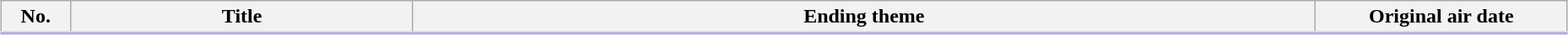<table class="wikitable" style="width:98%; margin:auto; background:#FFF;">
<tr style="border-bottom: 3px solid #CCF;">
<th style="width:3em;">No.</th>
<th>Title</th>
<th>Ending theme</th>
<th style="width:12em;">Original air date</th>
</tr>
<tr>
</tr>
</table>
